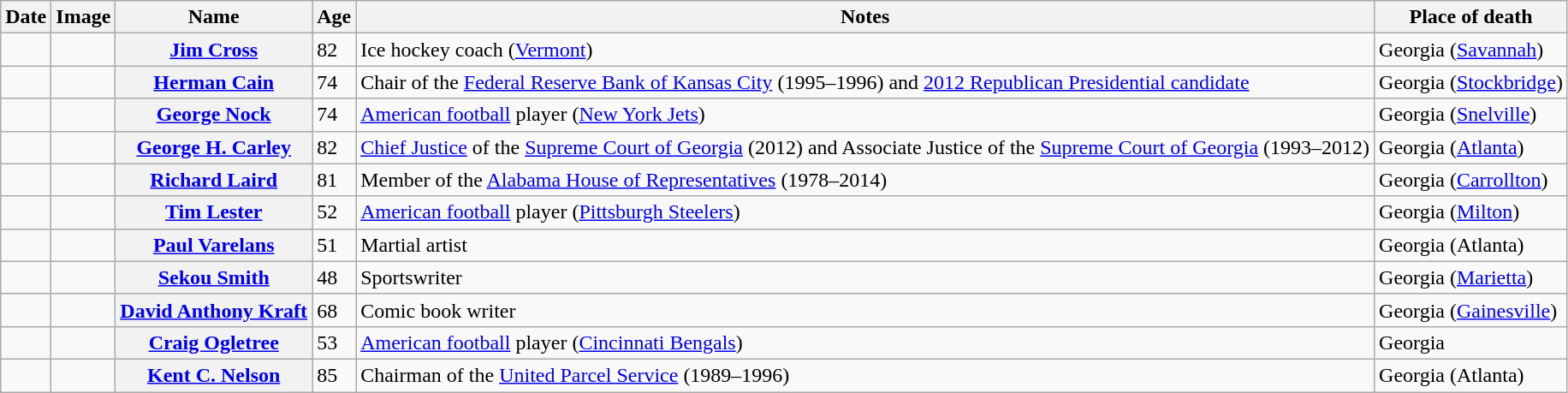<table class="wikitable sortable plainrowheaders">
<tr valign=bottom>
<th scope="col">Date</th>
<th scope="col">Image</th>
<th scope="col">Name</th>
<th scope="col">Age</th>
<th scope="col">Notes</th>
<th scope="col">Place of death</th>
</tr>
<tr>
<td></td>
<td></td>
<th scope="row"><a href='#'>Jim Cross</a></th>
<td>82</td>
<td>Ice hockey coach (<a href='#'>Vermont</a>)</td>
<td>Georgia (<a href='#'>Savannah</a>)</td>
</tr>
<tr>
<td></td>
<td></td>
<th scope="row"><a href='#'>Herman Cain</a></th>
<td>74</td>
<td>Chair of the <a href='#'>Federal Reserve Bank of Kansas City</a> (1995–1996) and <a href='#'>2012 Republican Presidential candidate</a></td>
<td>Georgia (<a href='#'>Stockbridge</a>)</td>
</tr>
<tr>
<td></td>
<td></td>
<th scope="row"><a href='#'>George Nock</a></th>
<td>74</td>
<td><a href='#'>American football</a> player (<a href='#'>New York Jets</a>)</td>
<td>Georgia (<a href='#'>Snelville</a>)</td>
</tr>
<tr>
<td></td>
<td></td>
<th scope="row"><a href='#'>George H. Carley</a></th>
<td>82</td>
<td><a href='#'>Chief Justice</a> of the <a href='#'>Supreme Court of Georgia</a> (2012) and Associate Justice of the <a href='#'>Supreme Court of Georgia</a> (1993–2012)</td>
<td>Georgia (<a href='#'>Atlanta</a>)</td>
</tr>
<tr>
<td></td>
<td></td>
<th scope="row"><a href='#'>Richard Laird</a></th>
<td>81</td>
<td>Member of the <a href='#'>Alabama House of Representatives</a> (1978–2014)</td>
<td>Georgia (<a href='#'>Carrollton</a>)</td>
</tr>
<tr>
<td></td>
<td></td>
<th scope="row"><a href='#'>Tim Lester</a></th>
<td>52</td>
<td><a href='#'>American football</a> player (<a href='#'>Pittsburgh Steelers</a>)</td>
<td>Georgia (<a href='#'>Milton</a>)</td>
</tr>
<tr>
<td></td>
<td></td>
<th scope="row"><a href='#'>Paul Varelans</a></th>
<td>51</td>
<td>Martial artist</td>
<td>Georgia (Atlanta)</td>
</tr>
<tr>
<td></td>
<td></td>
<th scope="row"><a href='#'>Sekou Smith</a></th>
<td>48</td>
<td>Sportswriter</td>
<td>Georgia (<a href='#'>Marietta</a>)</td>
</tr>
<tr>
<td></td>
<td></td>
<th scope="row"><a href='#'>David Anthony Kraft</a></th>
<td>68</td>
<td>Comic book writer</td>
<td>Georgia (<a href='#'>Gainesville</a>)</td>
</tr>
<tr>
<td></td>
<td></td>
<th scope="row"><a href='#'>Craig Ogletree</a></th>
<td>53</td>
<td><a href='#'>American football</a> player (<a href='#'>Cincinnati Bengals</a>)</td>
<td>Georgia</td>
</tr>
<tr>
<td></td>
<td></td>
<th scope="row"><a href='#'>Kent C. Nelson</a></th>
<td>85</td>
<td>Chairman of the <a href='#'>United Parcel Service</a> (1989–1996)</td>
<td>Georgia (Atlanta)</td>
</tr>
</table>
